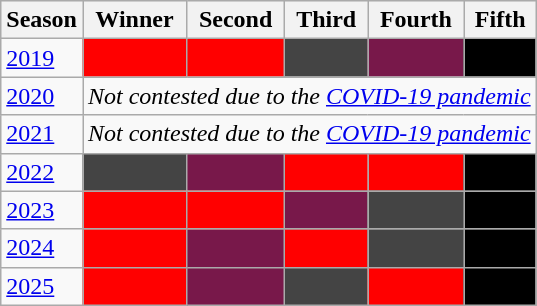<table class="wikitable">
<tr style="background:#efefef;">
<th>Season</th>
<th>Winner</th>
<th>Second</th>
<th>Third</th>
<th>Fourth</th>
<th>Fifth</th>
</tr>
<tr>
<td><a href='#'>2019</a></td>
<td bgcolor="Red" div style="text-align: center;"></td>
<td bgcolor="red" style="text-align: center;" div></td>
<td bgcolor="#444444" style="text-align: center;" div></td>
<td bgcolor="#78184A" div style="text-align: center;"></td>
<td bgcolor="Black" div style="text-align: center;"></td>
</tr>
<tr>
<td><a href='#'>2020</a></td>
<td align=left colspan="6"><em>Not contested due to the <a href='#'>COVID-19 pandemic</a></em></td>
</tr>
<tr>
<td><a href='#'>2021</a></td>
<td align=left colspan="6"><em>Not contested due to the <a href='#'>COVID-19 pandemic</a></em></td>
</tr>
<tr>
<td><a href='#'>2022</a></td>
<td bgcolor="#444444" style="text-align: center;" div></td>
<td bgcolor="#78184A" div style="text-align: center;"></td>
<td bgcolor="Red" div style="text-align: center;"></td>
<td bgcolor="red" style="text-align: center;" div></td>
<td bgcolor="Black" div style="text-align: center;"></td>
</tr>
<tr>
<td><a href='#'>2023</a></td>
<td bgcolor="red" style="text-align: center;" div></td>
<td bgcolor="Red" div style="text-align: center;"></td>
<td bgcolor="#78184A" div style="text-align: center;"></td>
<td bgcolor="#444444" style="text-align: center;" div></td>
<td bgcolor="Black" div style="text-align: center;"></td>
</tr>
<tr>
<td><a href='#'>2024</a></td>
<td bgcolor="red" style="text-align: center;" div></td>
<td bgcolor="#78184A" div style="text-align: center;"></td>
<td bgcolor="Red" div style="text-align: center;"></td>
<td bgcolor="#444444" style="text-align: center;" div></td>
<td bgcolor="Black" div style="text-align: center;"></td>
</tr>
<tr>
<td><a href='#'>2025</a></td>
<td bgcolor="Red" div style="text-align: center;"></td>
<td bgcolor="#78184A" div style="text-align: center;"></td>
<td bgcolor="#444444" style="text-align: center;" div></td>
<td bgcolor="red" style="text-align: center;" div></td>
<td bgcolor="Black" div style="text-align: center;"></td>
</tr>
</table>
